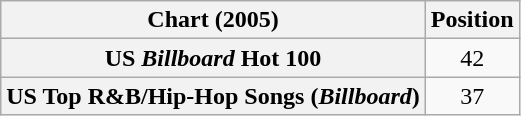<table class="wikitable sortable plainrowheaders" style="text-align:center">
<tr>
<th scope="col">Chart (2005)</th>
<th scope="col">Position</th>
</tr>
<tr>
<th scope="row">US <em>Billboard</em> Hot 100</th>
<td>42</td>
</tr>
<tr>
<th scope="row">US Top R&B/Hip-Hop Songs (<em>Billboard</em>)</th>
<td>37</td>
</tr>
</table>
